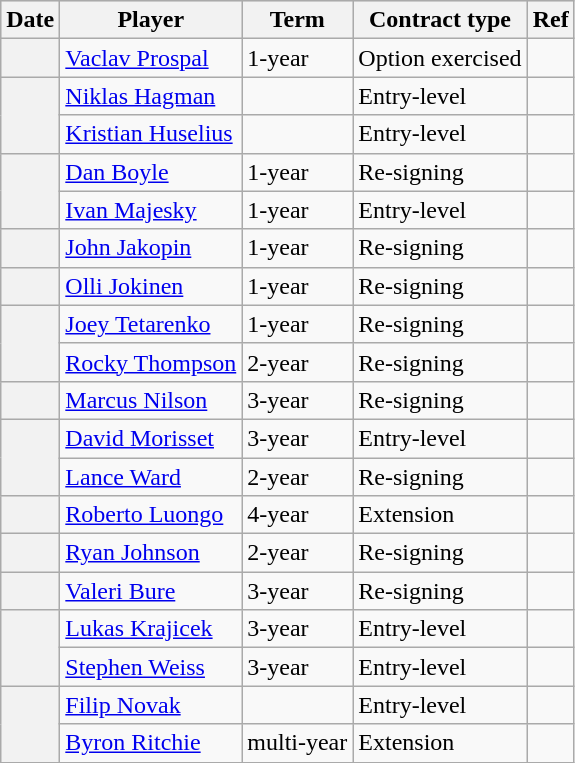<table class="wikitable plainrowheaders">
<tr style="background:#ddd; text-align:center;">
<th>Date</th>
<th>Player</th>
<th>Term</th>
<th>Contract type</th>
<th>Ref</th>
</tr>
<tr>
<th scope="row"></th>
<td><a href='#'>Vaclav Prospal</a></td>
<td>1-year</td>
<td>Option exercised</td>
<td></td>
</tr>
<tr>
<th scope="row" rowspan=2></th>
<td><a href='#'>Niklas Hagman</a></td>
<td></td>
<td>Entry-level</td>
<td></td>
</tr>
<tr>
<td><a href='#'>Kristian Huselius</a></td>
<td></td>
<td>Entry-level</td>
<td></td>
</tr>
<tr>
<th scope="row" rowspan=2></th>
<td><a href='#'>Dan Boyle</a></td>
<td>1-year</td>
<td>Re-signing</td>
<td></td>
</tr>
<tr>
<td><a href='#'>Ivan Majesky</a></td>
<td>1-year</td>
<td>Entry-level</td>
<td></td>
</tr>
<tr>
<th scope="row"></th>
<td><a href='#'>John Jakopin</a></td>
<td>1-year</td>
<td>Re-signing</td>
<td></td>
</tr>
<tr>
<th scope="row"></th>
<td><a href='#'>Olli Jokinen</a></td>
<td>1-year</td>
<td>Re-signing</td>
<td></td>
</tr>
<tr>
<th scope="row" rowspan=2></th>
<td><a href='#'>Joey Tetarenko</a></td>
<td>1-year</td>
<td>Re-signing</td>
<td></td>
</tr>
<tr>
<td><a href='#'>Rocky Thompson</a></td>
<td>2-year</td>
<td>Re-signing</td>
<td></td>
</tr>
<tr>
<th scope="row"></th>
<td><a href='#'>Marcus Nilson</a></td>
<td>3-year</td>
<td>Re-signing</td>
<td></td>
</tr>
<tr>
<th scope="row" rowspan=2></th>
<td><a href='#'>David Morisset</a></td>
<td>3-year</td>
<td>Entry-level</td>
<td></td>
</tr>
<tr>
<td><a href='#'>Lance Ward</a></td>
<td>2-year</td>
<td>Re-signing</td>
<td></td>
</tr>
<tr>
<th scope="row"></th>
<td><a href='#'>Roberto Luongo</a></td>
<td>4-year</td>
<td>Extension</td>
<td></td>
</tr>
<tr>
<th scope="row"></th>
<td><a href='#'>Ryan Johnson</a></td>
<td>2-year</td>
<td>Re-signing</td>
<td></td>
</tr>
<tr>
<th scope="row"></th>
<td><a href='#'>Valeri Bure</a></td>
<td>3-year</td>
<td>Re-signing</td>
<td></td>
</tr>
<tr>
<th scope="row" rowspan=2></th>
<td><a href='#'>Lukas Krajicek</a></td>
<td>3-year</td>
<td>Entry-level</td>
<td></td>
</tr>
<tr>
<td><a href='#'>Stephen Weiss</a></td>
<td>3-year</td>
<td>Entry-level</td>
<td></td>
</tr>
<tr>
<th scope="row" rowspan=2></th>
<td><a href='#'>Filip Novak</a></td>
<td></td>
<td>Entry-level</td>
<td></td>
</tr>
<tr>
<td><a href='#'>Byron Ritchie</a></td>
<td>multi-year</td>
<td>Extension</td>
<td></td>
</tr>
</table>
